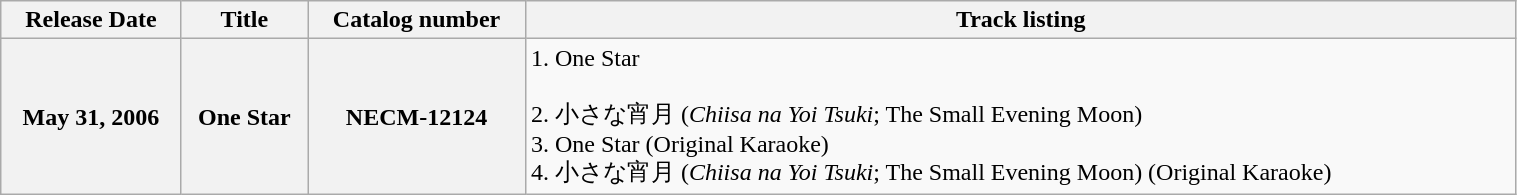<table class="wikitable" width="80%">
<tr>
<th align="left">Release Date</th>
<th align="left">Title</th>
<th align="left">Catalog number</th>
<th align="left">Track listing</th>
</tr>
<tr>
<th align="left">May 31, 2006</th>
<th align="left">One Star</th>
<th align="left">NECM-12124</th>
<td align="left">1. One Star<br><br>2. 小さな宵月 (<em>Chiisa na Yoi Tsuki</em>; The Small Evening Moon)<br>
3. One Star (Original Karaoke)<br>
4. 小さな宵月 (<em>Chiisa na Yoi Tsuki</em>; The Small Evening Moon) (Original Karaoke)</td>
</tr>
</table>
